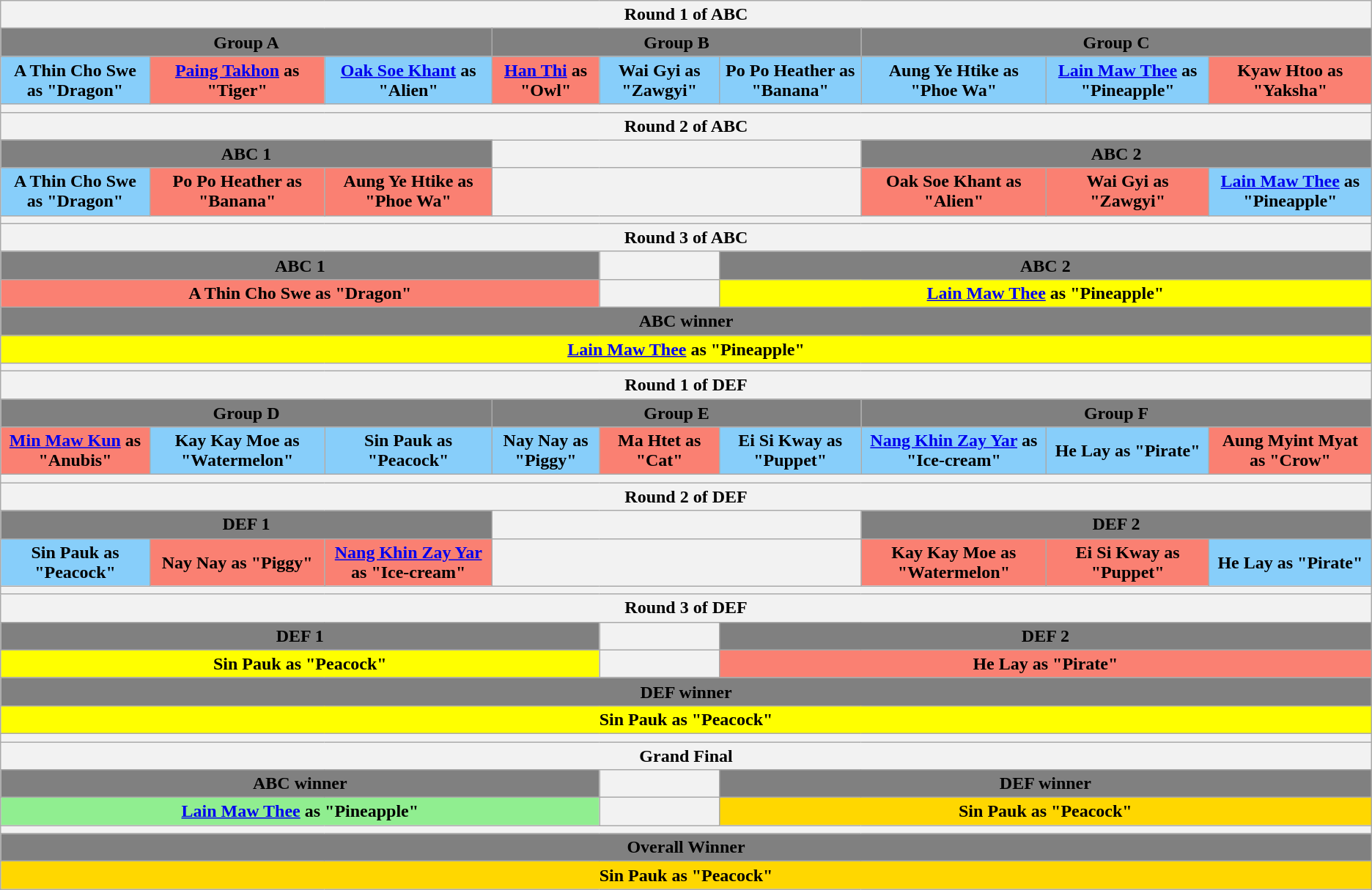<table class="wikitable">
<tr>
<th colspan="9">Round 1 of ABC</th>
</tr>
<tr>
<th colspan="3" style="text-align:center; background:gray;">Group A</th>
<th colspan="3" style="text-align:center; background:gray;">Group B</th>
<th colspan="3" style="text-align:center; background:gray;">Group C</th>
</tr>
<tr>
<th style="text-align:center; background:LightSkyBlue;">A Thin Cho Swe as "Dragon"</th>
<th style="text-align:center; background:salmon;"><a href='#'>Paing Takhon</a> as "Tiger"</th>
<th style="text-align:center; background:LightSkyBlue;"><a href='#'>Oak Soe Khant</a> as "Alien"</th>
<th style="text-align:center; background:salmon;"><a href='#'>Han Thi</a> as "Owl"</th>
<th style="text-align:center; background:LightSkyBlue;">Wai Gyi as "Zawgyi"</th>
<th style="text-align:center; background:LightSkyBlue;">Po Po Heather as "Banana"</th>
<th style="text-align:center; background:LightSkyBlue;">Aung Ye Htike as "Phoe Wa"</th>
<th style="text-align:center; background:LightSkyBlue;"><a href='#'>Lain Maw Thee</a> as "Pineapple"</th>
<th style="text-align:center; background:salmon;">Kyaw Htoo as "Yaksha"</th>
</tr>
<tr>
<th colspan="9"></th>
</tr>
<tr>
<th colspan="9">Round 2 of ABC</th>
</tr>
<tr>
<th colspan="3" style="text-align:center; background:gray;">ABC 1</th>
<th colspan="3"></th>
<th colspan="3" style="text-align:center; background:gray;">ABC 2</th>
</tr>
<tr>
<th style="text-align:center; background:LightSkyBlue;">A Thin Cho Swe as "Dragon"</th>
<th style="text-align:center; background:salmon;">Po Po Heather as "Banana"</th>
<th style="text-align:center; background:salmon;">Aung Ye Htike as "Phoe Wa"</th>
<th colspan="3"></th>
<th style="text-align:center; background:salmon;">Oak Soe Khant as "Alien"</th>
<th style="text-align:center; background:salmon;">Wai Gyi as "Zawgyi"</th>
<th style="text-align:center; background:LightSkyBlue;"><a href='#'>Lain Maw Thee</a> as "Pineapple"</th>
</tr>
<tr>
<th colspan="9"></th>
</tr>
<tr>
<th colspan="9">Round 3 of ABC</th>
</tr>
<tr>
<th colspan="4" style="text-align:center; background:gray;">ABC 1</th>
<th colspan="1"></th>
<th colspan="4" style="text-align:center; background:gray;">ABC 2</th>
</tr>
<tr>
<th colspan="4" style="text-align:center; background:salmon;">A Thin Cho Swe as "Dragon"</th>
<th colspan="1"></th>
<th colspan="4" style="text-align:center; background:yellow;"><a href='#'>Lain Maw Thee</a> as "Pineapple"</th>
</tr>
<tr>
<th colspan="9" style="text-align:center; background:gray;">ABC winner</th>
</tr>
<tr>
<th colspan="9" style="text-align:center; background:yellow;"><a href='#'>Lain Maw Thee</a> as "Pineapple"</th>
</tr>
<tr>
<th colspan="9"></th>
</tr>
<tr>
<th colspan="9">Round 1 of DEF</th>
</tr>
<tr>
<th colspan="3" style="text-align:center; background:gray;">Group D</th>
<th colspan="3" style="text-align:center; background:gray;">Group E</th>
<th colspan="3" style="text-align:center; background:gray;">Group F</th>
</tr>
<tr>
<th style="text-align:center; background:salmon;"><a href='#'>Min Maw Kun</a> as "Anubis"</th>
<th style="text-align:center; background:LightSkyBlue;">Kay Kay Moe as "Watermelon"</th>
<th style="text-align:center; background:LightSkyBlue;">Sin Pauk as "Peacock"</th>
<th style="text-align:center; background:LightSkyBlue;">Nay Nay as "Piggy"</th>
<th style="text-align:center; background:salmon;">Ma Htet as "Cat"</th>
<th style="text-align:center; background:LightSkyBlue;">Ei Si Kway as "Puppet"</th>
<th style="text-align:center; background:LightSkyBlue;"><a href='#'>Nang Khin Zay Yar</a> as "Ice-cream"</th>
<th style="text-align:center; background:LightSkyBlue;">He Lay as "Pirate"</th>
<th style="text-align:center; background:salmon;">Aung Myint Myat as "Crow"</th>
</tr>
<tr>
<th colspan="9"></th>
</tr>
<tr>
<th colspan="9">Round 2 of DEF</th>
</tr>
<tr>
<th colspan="3" style="text-align:center; background:gray;">DEF 1</th>
<th colspan="3"></th>
<th colspan="3" style="text-align:center; background:gray;">DEF 2</th>
</tr>
<tr>
<th style="text-align:center; background:LightSkyBlue;">Sin Pauk as "Peacock"</th>
<th style="text-align:center; background:salmon;">Nay Nay as "Piggy"</th>
<th style="text-align:center; background:salmon;"><a href='#'>Nang Khin Zay Yar</a> as "Ice-cream"</th>
<th colspan="3"></th>
<th style="text-align:center; background:salmon;">Kay Kay Moe as "Watermelon"</th>
<th style="text-align:center; background:salmon;">Ei Si Kway as "Puppet"</th>
<th style="text-align:center; background:LightSkyBlue;">He Lay as "Pirate"</th>
</tr>
<tr>
<th colspan="9"></th>
</tr>
<tr>
<th colspan="9">Round 3 of DEF</th>
</tr>
<tr>
<th colspan="4" style="text-align:center; background:gray;">DEF 1</th>
<th colspan="1"></th>
<th colspan="4" style="text-align:center; background:gray;">DEF 2</th>
</tr>
<tr>
<th colspan="4" style="text-align:center; background:yellow;">Sin Pauk as "Peacock"</th>
<th colspan="1"></th>
<th colspan="4" style="text-align:center; background:salmon;">He Lay as "Pirate"</th>
</tr>
<tr>
<th colspan="9" style="text-align:center; background:gray;">DEF winner</th>
</tr>
<tr>
<th colspan="9" style="text-align:center; background:yellow;">Sin Pauk as "Peacock"</th>
</tr>
<tr>
<th colspan="9"></th>
</tr>
<tr>
<th colspan="9">Grand Final</th>
</tr>
<tr>
<th colspan="4" style="text-align:center; background:gray;">ABC winner</th>
<th colspan="1"></th>
<th colspan="4" style="text-align:center; background:gray;">DEF winner</th>
</tr>
<tr>
<th colspan="4" style="text-align:center; background:lightgreen;"><a href='#'>Lain Maw Thee</a> as "Pineapple"</th>
<th colspan="1"></th>
<th colspan="4" style="text-align:center; background:gold;">Sin Pauk as "Peacock"</th>
</tr>
<tr>
<th colspan="9"></th>
</tr>
<tr>
<th colspan="9" style="text-align:center; background:gray;">Overall Winner</th>
</tr>
<tr>
<th colspan="9" style="text-align:center; background:gold;">Sin Pauk as "Peacock"</th>
</tr>
</table>
